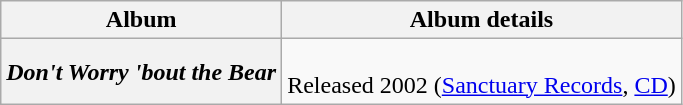<table class="wikitable plainrowheaders" style="text-align:left">
<tr>
<th scope=col>Album</th>
<th scope=col>Album details</th>
</tr>
<tr>
<th scope=row style="text-align:left"><em>Don't Worry 'bout the Bear</em></th>
<td><br>Released 2002 (<a href='#'>Sanctuary Records</a>, <a href='#'>CD</a>)</td>
</tr>
</table>
